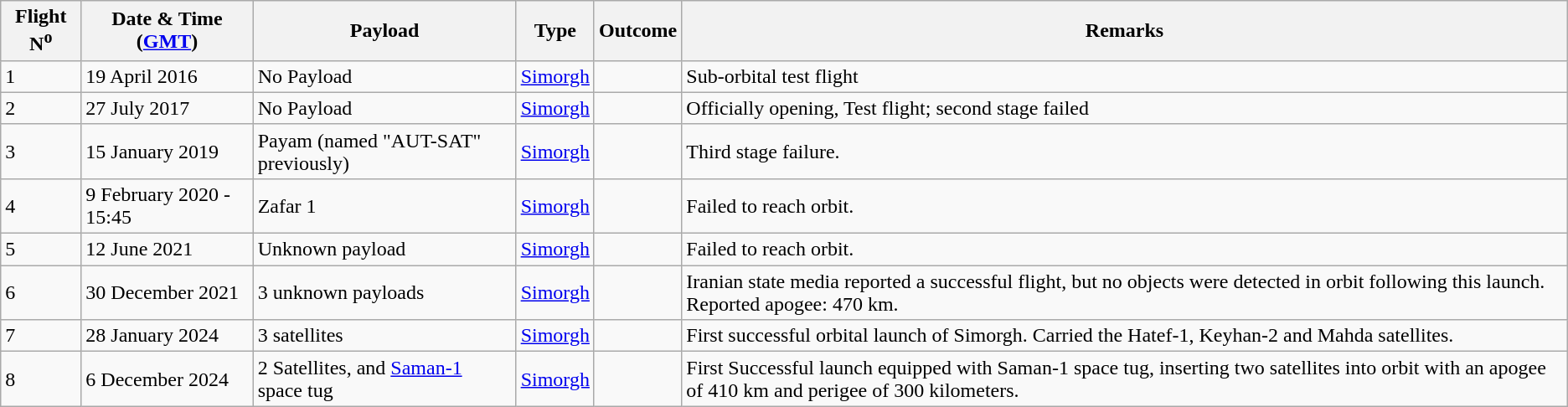<table class="wikitable">
<tr>
<th>Flight N<sup>o</sup></th>
<th>Date & Time (<a href='#'>GMT</a>)</th>
<th>Payload</th>
<th>Type</th>
<th>Outcome</th>
<th>Remarks</th>
</tr>
<tr>
<td>1</td>
<td>19 April 2016</td>
<td>No Payload</td>
<td><a href='#'>Simorgh</a></td>
<td></td>
<td>Sub-orbital test flight</td>
</tr>
<tr>
<td>2</td>
<td>27 July 2017</td>
<td>No Payload</td>
<td><a href='#'>Simorgh</a></td>
<td></td>
<td>Officially opening, Test flight; second stage failed</td>
</tr>
<tr>
<td>3</td>
<td>15 January 2019</td>
<td>Payam (named "AUT-SAT" previously)</td>
<td><a href='#'>Simorgh</a></td>
<td></td>
<td>Third stage failure.</td>
</tr>
<tr>
<td>4</td>
<td>9 February 2020 - 15:45</td>
<td>Zafar 1</td>
<td Simorgh><a href='#'>Simorgh</a></td>
<td></td>
<td>Failed to reach orbit.</td>
</tr>
<tr>
<td>5</td>
<td>12 June 2021</td>
<td>Unknown payload</td>
<td Simorgh><a href='#'>Simorgh</a></td>
<td></td>
<td>Failed to reach orbit.</td>
</tr>
<tr>
<td>6</td>
<td>30 December 2021</td>
<td>3 unknown payloads</td>
<td Simorgh><a href='#'>Simorgh</a></td>
<td></td>
<td>Iranian state media reported a successful flight, but no objects were detected in orbit following this launch. Reported apogee: 470 km.</td>
</tr>
<tr>
<td>7</td>
<td>28 January 2024</td>
<td>3 satellites</td>
<td Simorgh><a href='#'>Simorgh</a></td>
<td></td>
<td>First successful orbital launch of Simorgh. Carried the Hatef-1, Keyhan-2 and Mahda satellites.</td>
</tr>
<tr>
<td>8</td>
<td>6 December 2024</td>
<td>2 Satellites, and <a href='#'>Saman-1</a> space tug</td>
<td><a href='#'>Simorgh</a></td>
<td></td>
<td>First Successful launch equipped with Saman-1 space tug, inserting two satellites into orbit with an apogee of 410 km and perigee of 300 kilometers.</td>
</tr>
</table>
